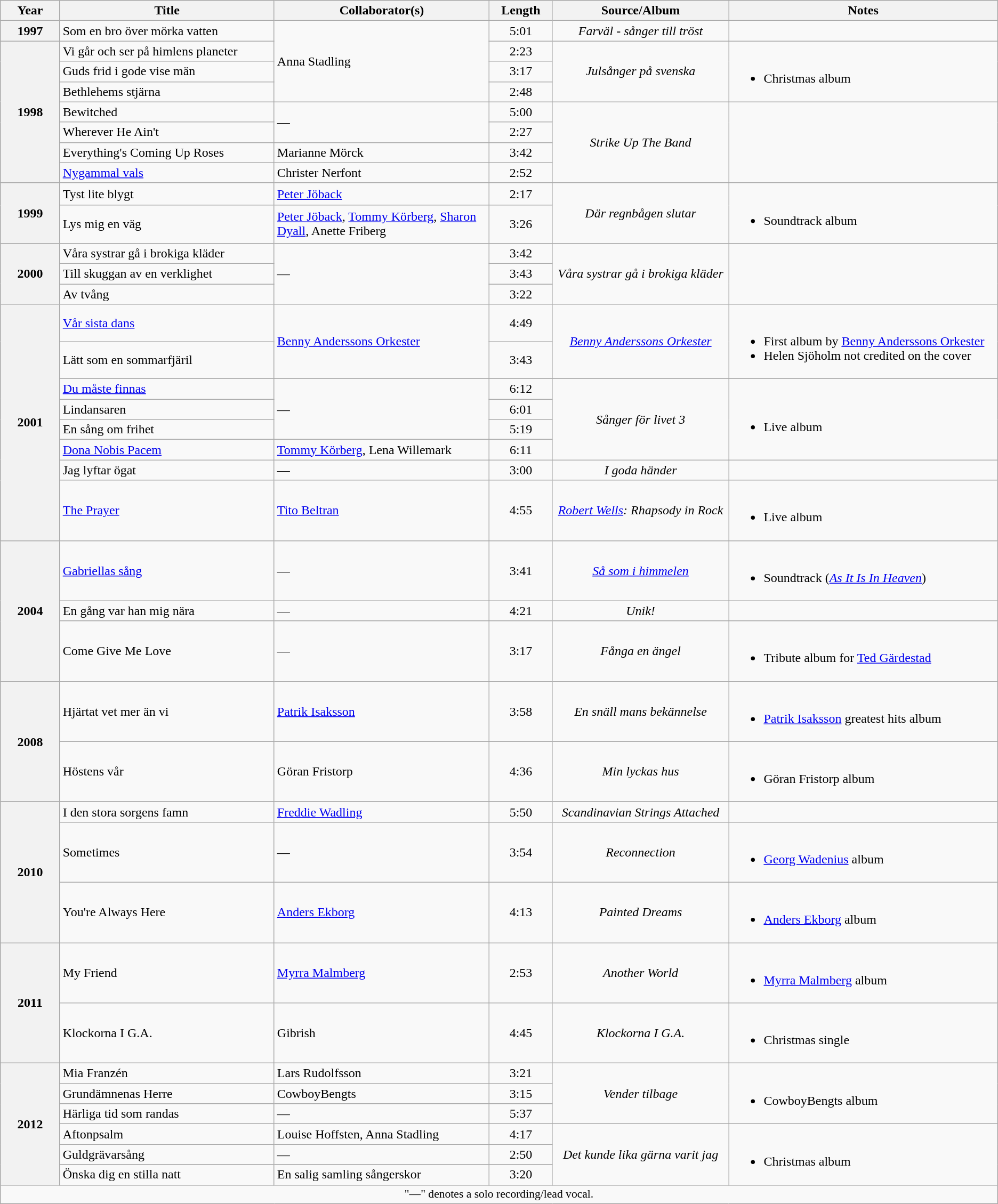<table class="wikitable plainrowheaders" style="text-align:center;" border="1">
<tr>
<th scope="col" rowspan="1" style="width:5em;">Year</th>
<th scope="col" rowspan="1" style="width:20em;">Title</th>
<th scope="col" rowspan="1" style="width:20em;">Collaborator(s)</th>
<th scope="col" rowspan="1" style="width:5em;">Length</th>
<th scope="col" rowspan="1" style="width:16em;">Source/Album</th>
<th scope="col" rowspan="1" style="width:25em;">Notes</th>
</tr>
<tr>
<th scope="row" style="text-align:center;"><strong>1997</strong></th>
<td style="text-align:left;">Som en bro över mörka vatten</td>
<td style="text-align:left;" rowspan="4">Anna Stadling</td>
<td>5:01</td>
<td><em>Farväl - sånger till tröst</em></td>
<td style="text-align:left;"></td>
</tr>
<tr>
<th scope="row" style="text-align:center;" rowspan="7"><strong>1998</strong></th>
<td style="text-align:left;">Vi går och ser på himlens planeter</td>
<td>2:23</td>
<td rowspan="3"><em>Julsånger på svenska</em></td>
<td style="text-align:left;" rowspan="3"><br><ul><li>Christmas album</li></ul></td>
</tr>
<tr>
<td style="text-align:left;">Guds frid i gode vise män</td>
<td>3:17</td>
</tr>
<tr>
<td style="text-align:left;">Bethlehems stjärna</td>
<td>2:48</td>
</tr>
<tr>
<td style="text-align:left;">Bewitched</td>
<td style="text-align:left;" rowspan="2" style="text-align:center;">—</td>
<td>5:00</td>
<td rowspan="4"><em>Strike Up The Band</em></td>
<td style="text-align:left;" rowspan="4"></td>
</tr>
<tr>
<td style="text-align:left;">Wherever He Ain't</td>
<td>2:27</td>
</tr>
<tr>
<td style="text-align:left;">Everything's Coming Up Roses</td>
<td style="text-align:left;">Marianne Mörck</td>
<td>3:42</td>
</tr>
<tr>
<td style="text-align:left;"><a href='#'>Nygammal vals</a></td>
<td style="text-align:left;">Christer Nerfont</td>
<td>2:52</td>
</tr>
<tr>
<th scope="row" style="text-align:center;" rowspan="2"><strong>1999</strong></th>
<td style="text-align:left;">Tyst lite blygt</td>
<td style="text-align:left;"><a href='#'>Peter Jöback</a></td>
<td>2:17</td>
<td rowspan="2"><em>Där regnbågen slutar</em></td>
<td style="text-align:left;" rowspan="2"><br><ul><li>Soundtrack album</li></ul></td>
</tr>
<tr>
<td style="text-align:left;">Lys mig en väg</td>
<td style="text-align:left;"><a href='#'>Peter Jöback</a>, <a href='#'>Tommy Körberg</a>, <a href='#'>Sharon Dyall</a>, Anette Friberg</td>
<td>3:26</td>
</tr>
<tr>
<th scope="row" style="text-align:center;" rowspan="3"><strong>2000</strong></th>
<td style="text-align:left;">Våra systrar gå i brokiga kläder</td>
<td style="text-align:left;" rowspan="3" style="text-align:center;">—</td>
<td>3:42</td>
<td rowspan="3"><em>Våra systrar gå i brokiga kläder</em></td>
<td style="text-align:left;" rowspan="3"></td>
</tr>
<tr>
<td style="text-align:left;">Till skuggan av en verklighet</td>
<td>3:43</td>
</tr>
<tr>
<td style="text-align:left;">Av tvång</td>
<td>3:22</td>
</tr>
<tr>
<th scope="row" style="text-align:center;" rowspan="8"><strong>2001</strong></th>
<td style="text-align:left;"><a href='#'>Vår sista dans</a></td>
<td style="text-align:left;" rowspan="2"><a href='#'>Benny Anderssons Orkester</a></td>
<td>4:49</td>
<td rowspan="2"><em><a href='#'>Benny Anderssons Orkester</a></em></td>
<td style="text-align:left;" rowspan="2"><br><ul><li>First album by <a href='#'>Benny Anderssons Orkester</a></li><li>Helen Sjöholm not credited on the cover</li></ul></td>
</tr>
<tr>
<td style="text-align:left;">Lätt som en sommarfjäril</td>
<td>3:43</td>
</tr>
<tr>
<td style="text-align:left;"><a href='#'>Du måste finnas</a></td>
<td style="text-align:left;" rowspan="3" style="text-align:center;">—</td>
<td>6:12</td>
<td rowspan="4"><em>Sånger för livet 3</em></td>
<td style="text-align:left;" rowspan="4"><br><ul><li>Live album</li></ul></td>
</tr>
<tr>
<td style="text-align:left;">Lindansaren</td>
<td>6:01</td>
</tr>
<tr>
<td style="text-align:left;">En sång om frihet</td>
<td>5:19</td>
</tr>
<tr>
<td style="text-align:left;"><a href='#'>Dona Nobis Pacem</a></td>
<td style="text-align:left;"><a href='#'>Tommy Körberg</a>, Lena Willemark</td>
<td>6:11</td>
</tr>
<tr>
<td style="text-align:left;">Jag lyftar ögat</td>
<td style="text-align:left;" style="text-align:center;">—</td>
<td>3:00</td>
<td><em>I goda händer</em></td>
<td style="text-align:left;"></td>
</tr>
<tr>
<td style="text-align:left;"><a href='#'>The Prayer</a></td>
<td style="text-align:left;"><a href='#'>Tito Beltran</a></td>
<td>4:55</td>
<td><em><a href='#'>Robert Wells</a>: Rhapsody in Rock</em></td>
<td style="text-align:left;"><br><ul><li>Live album</li></ul></td>
</tr>
<tr>
<th scope="row" style="text-align:center;" rowspan="3"><strong>2004</strong></th>
<td style="text-align:left;"><a href='#'>Gabriellas sång</a></td>
<td style="text-align:left;" style="text-align:center;">—</td>
<td>3:41</td>
<td><em><a href='#'>Så som i himmelen</a></em></td>
<td style="text-align:left;"><br><ul><li>Soundtrack (<em><a href='#'>As It Is In Heaven</a></em>)</li></ul></td>
</tr>
<tr>
<td style="text-align:left;">En gång var han mig nära</td>
<td style="text-align:left;" style="text-align:center;">—</td>
<td>4:21</td>
<td><em>Unik!</em></td>
<td style="text-align:left;"></td>
</tr>
<tr>
<td style="text-align:left;">Come Give Me Love</td>
<td style="text-align:left;" style="text-align:center;">—</td>
<td>3:17</td>
<td><em>Fånga en ängel</em></td>
<td style="text-align:left;"><br><ul><li>Tribute album for <a href='#'>Ted Gärdestad</a></li></ul></td>
</tr>
<tr>
<th scope="row" style="text-align:center;" rowspan="2"><strong>2008</strong></th>
<td style="text-align:left;">Hjärtat vet mer än vi</td>
<td style="text-align:left;"><a href='#'>Patrik Isaksson</a></td>
<td>3:58</td>
<td><em>En snäll mans bekännelse</em></td>
<td style="text-align:left;"><br><ul><li><a href='#'>Patrik Isaksson</a> greatest hits album</li></ul></td>
</tr>
<tr>
<td style="text-align:left;">Höstens vår</td>
<td style="text-align:left;">Göran Fristorp</td>
<td>4:36</td>
<td><em>Min lyckas hus</em></td>
<td style="text-align:left;"><br><ul><li>Göran Fristorp album</li></ul></td>
</tr>
<tr>
<th scope="row" style="text-align:center;" rowspan="3"><strong>2010</strong></th>
<td style="text-align:left;">I den stora sorgens famn</td>
<td style="text-align:left;"><a href='#'>Freddie Wadling</a></td>
<td>5:50</td>
<td><em>Scandinavian Strings Attached</em></td>
<td style="text-align:left;"></td>
</tr>
<tr>
<td style="text-align:left;">Sometimes</td>
<td style="text-align:left;" style="text-align:center;">—</td>
<td>3:54</td>
<td><em>Reconnection</em></td>
<td style="text-align:left;"><br><ul><li><a href='#'>Georg Wadenius</a> album</li></ul></td>
</tr>
<tr>
<td style="text-align:left;">You're Always Here</td>
<td style="text-align:left;"><a href='#'>Anders Ekborg</a></td>
<td>4:13</td>
<td><em>Painted Dreams</em></td>
<td style="text-align:left;"><br><ul><li><a href='#'>Anders Ekborg</a> album</li></ul></td>
</tr>
<tr>
<th scope="row" style="text-align:center;" rowspan="2"><strong>2011</strong></th>
<td style="text-align:left;">My Friend</td>
<td style="text-align:left;"><a href='#'>Myrra Malmberg</a></td>
<td>2:53</td>
<td><em>Another World</em></td>
<td style="text-align:left;"><br><ul><li><a href='#'>Myrra Malmberg</a> album</li></ul></td>
</tr>
<tr>
<td style="text-align:left;">Klockorna I G.A.</td>
<td style="text-align:left;">Gibrish</td>
<td>4:45</td>
<td><em>Klockorna I G.A.</em></td>
<td style="text-align:left;"><br><ul><li>Christmas single</li></ul></td>
</tr>
<tr>
<th scope="row" style="text-align:center;" rowspan="6"><strong>2012</strong></th>
<td style="text-align:left;">Mia Franzén</td>
<td style="text-align:left;">Lars Rudolfsson</td>
<td>3:21</td>
<td rowspan="3"><em>Vender tilbage</em></td>
<td style="text-align:left;" rowspan="3"><br><ul><li>CowboyBengts album</li></ul></td>
</tr>
<tr>
<td style="text-align:left;">Grundämnenas Herre</td>
<td style="text-align:left;">CowboyBengts</td>
<td>3:15</td>
</tr>
<tr>
<td style="text-align:left;">Härliga tid som randas</td>
<td style="text-align:left;" style="text-align:center;">—</td>
<td>5:37</td>
</tr>
<tr>
<td style="text-align:left;">Aftonpsalm</td>
<td style="text-align:left;">Louise Hoffsten, Anna Stadling</td>
<td>4:17</td>
<td rowspan="3"><em>Det kunde lika gärna varit jag</em></td>
<td style="text-align:left;" rowspan="3"><br><ul><li>Christmas album</li></ul></td>
</tr>
<tr>
<td style="text-align:left;">Guldgrävarsång</td>
<td style="text-align:left;" style="text-align:center;">—</td>
<td>2:50</td>
</tr>
<tr>
<td style="text-align:left;">Önska dig en stilla natt</td>
<td style="text-align:left;">En salig samling sångerskor</td>
<td>3:20</td>
</tr>
<tr>
<td colspan="6" style="font-size:90%">"—" denotes a solo recording/lead vocal.</td>
</tr>
</table>
